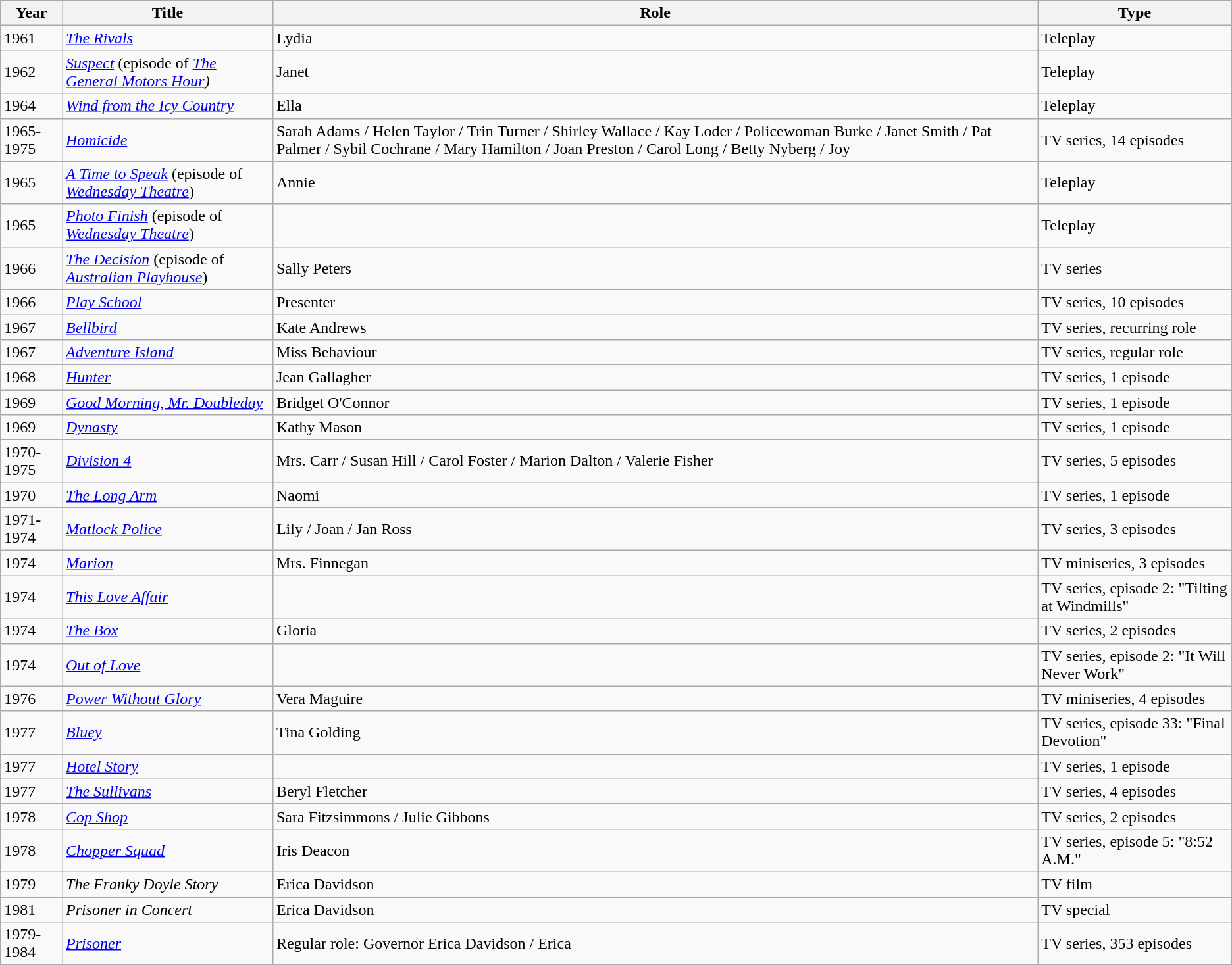<table class="wikitable">
<tr>
<th>Year</th>
<th>Title</th>
<th>Role</th>
<th>Type</th>
</tr>
<tr>
<td>1961</td>
<td><em><a href='#'>The Rivals</a></em></td>
<td>Lydia</td>
<td>Teleplay</td>
</tr>
<tr>
<td>1962</td>
<td><em><a href='#'>Suspect</a></em> (episode of <em><a href='#'>The General Motors Hour</a>)</em></td>
<td>Janet</td>
<td>Teleplay</td>
</tr>
<tr>
<td>1964</td>
<td><em><a href='#'>Wind from the Icy Country</a></em></td>
<td>Ella</td>
<td>Teleplay</td>
</tr>
<tr>
<td>1965-1975</td>
<td><em><a href='#'>Homicide</a></em></td>
<td>Sarah Adams / Helen Taylor / Trin Turner / Shirley Wallace / Kay Loder / Policewoman Burke / Janet Smith / Pat Palmer / Sybil Cochrane / Mary Hamilton / Joan Preston / Carol Long / Betty Nyberg / Joy</td>
<td>TV series, 14 episodes</td>
</tr>
<tr>
<td>1965</td>
<td><em><a href='#'>A Time to Speak</a></em> (episode of <em><a href='#'>Wednesday Theatre</a></em>)</td>
<td>Annie</td>
<td>Teleplay</td>
</tr>
<tr>
<td>1965</td>
<td><em><a href='#'>Photo Finish</a></em> (episode of <em><a href='#'>Wednesday Theatre</a></em>)</td>
<td></td>
<td>Teleplay</td>
</tr>
<tr>
<td>1966</td>
<td><em><a href='#'>The Decision</a></em> (episode of <em><a href='#'>Australian Playhouse</a></em>)</td>
<td>Sally Peters</td>
<td>TV series</td>
</tr>
<tr>
<td>1966</td>
<td><em><a href='#'>Play School</a></em></td>
<td>Presenter</td>
<td>TV series, 10 episodes</td>
</tr>
<tr>
<td>1967</td>
<td><em><a href='#'>Bellbird</a></em></td>
<td>Kate Andrews</td>
<td>TV series, recurring role</td>
</tr>
<tr>
<td>1967</td>
<td><em><a href='#'>Adventure Island</a></em></td>
<td>Miss Behaviour</td>
<td>TV series, regular role</td>
</tr>
<tr>
<td>1968</td>
<td><em><a href='#'>Hunter</a></em></td>
<td>Jean Gallagher</td>
<td>TV series, 1 episode</td>
</tr>
<tr>
<td>1969</td>
<td><em><a href='#'>Good Morning, Mr. Doubleday</a></em></td>
<td>Bridget O'Connor</td>
<td>TV series, 1 episode</td>
</tr>
<tr>
<td>1969</td>
<td><em><a href='#'>Dynasty</a></em></td>
<td>Kathy Mason</td>
<td>TV series, 1 episode</td>
</tr>
<tr>
<td>1970-1975</td>
<td><em><a href='#'>Division 4</a></em></td>
<td>Mrs. Carr / Susan Hill / Carol Foster / Marion Dalton / Valerie Fisher</td>
<td>TV series, 5 episodes</td>
</tr>
<tr>
<td>1970</td>
<td><em><a href='#'>The Long Arm</a></em></td>
<td>Naomi</td>
<td>TV series, 1 episode</td>
</tr>
<tr>
<td>1971-1974</td>
<td><em><a href='#'>Matlock Police</a></em></td>
<td>Lily / Joan / Jan Ross</td>
<td>TV series, 3 episodes</td>
</tr>
<tr>
<td>1974</td>
<td><em><a href='#'>Marion</a></em></td>
<td>Mrs. Finnegan</td>
<td>TV miniseries, 3 episodes</td>
</tr>
<tr>
<td>1974</td>
<td><em><a href='#'>This Love Affair</a></em></td>
<td></td>
<td>TV series, episode 2: "Tilting at Windmills"</td>
</tr>
<tr>
<td>1974</td>
<td><em><a href='#'>The Box</a></em></td>
<td>Gloria</td>
<td>TV series, 2 episodes</td>
</tr>
<tr>
<td>1974</td>
<td><em><a href='#'>Out of Love</a></em></td>
<td></td>
<td>TV series, episode 2: "It Will Never Work"</td>
</tr>
<tr>
<td>1976</td>
<td><em><a href='#'>Power Without Glory</a></em></td>
<td>Vera Maguire</td>
<td>TV miniseries, 4 episodes</td>
</tr>
<tr>
<td>1977</td>
<td><em><a href='#'>Bluey</a></em></td>
<td>Tina Golding</td>
<td>TV series, episode 33: "Final Devotion"</td>
</tr>
<tr>
<td>1977</td>
<td><em><a href='#'>Hotel Story</a></em></td>
<td></td>
<td>TV series, 1 episode</td>
</tr>
<tr>
<td>1977</td>
<td><em><a href='#'>The Sullivans</a></em></td>
<td>Beryl Fletcher</td>
<td>TV series, 4 episodes</td>
</tr>
<tr>
<td>1978</td>
<td><em><a href='#'>Cop Shop</a></em></td>
<td>Sara Fitzsimmons / Julie Gibbons</td>
<td>TV series, 2 episodes</td>
</tr>
<tr>
<td>1978</td>
<td><em><a href='#'>Chopper Squad</a></em></td>
<td>Iris Deacon</td>
<td>TV series, episode 5: "8:52 A.M."</td>
</tr>
<tr>
<td>1979</td>
<td><em>The Franky Doyle Story</em></td>
<td>Erica Davidson</td>
<td>TV film</td>
</tr>
<tr>
<td>1981</td>
<td><em>Prisoner in Concert</em></td>
<td>Erica Davidson</td>
<td>TV special</td>
</tr>
<tr>
<td>1979-1984</td>
<td><em><a href='#'>Prisoner</a></em></td>
<td>Regular role: Governor Erica Davidson / Erica</td>
<td>TV series, 353 episodes</td>
</tr>
</table>
